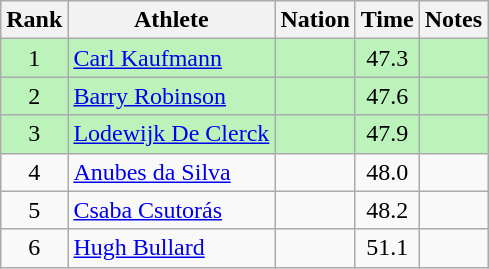<table class="wikitable sortable" style="text-align:center">
<tr>
<th>Rank</th>
<th>Athlete</th>
<th>Nation</th>
<th>Time</th>
<th>Notes</th>
</tr>
<tr bgcolor=bbf3bb>
<td>1</td>
<td align=left><a href='#'>Carl Kaufmann</a></td>
<td align=left></td>
<td>47.3</td>
<td></td>
</tr>
<tr align=center bgcolor=bbf3bb>
<td>2</td>
<td align=left><a href='#'>Barry Robinson</a></td>
<td align=left></td>
<td>47.6</td>
<td></td>
</tr>
<tr align=center bgcolor=bbf3bb>
<td>3</td>
<td align=left><a href='#'>Lodewijk De Clerck</a></td>
<td align=left></td>
<td>47.9</td>
<td></td>
</tr>
<tr align=center>
<td>4</td>
<td align=left><a href='#'>Anubes da Silva</a></td>
<td align=left></td>
<td>48.0</td>
<td></td>
</tr>
<tr align=center>
<td>5</td>
<td align=left><a href='#'>Csaba Csutorás</a></td>
<td align=left></td>
<td>48.2</td>
<td></td>
</tr>
<tr align=center>
<td>6</td>
<td align=left><a href='#'>Hugh Bullard</a></td>
<td align=left></td>
<td>51.1</td>
<td></td>
</tr>
</table>
